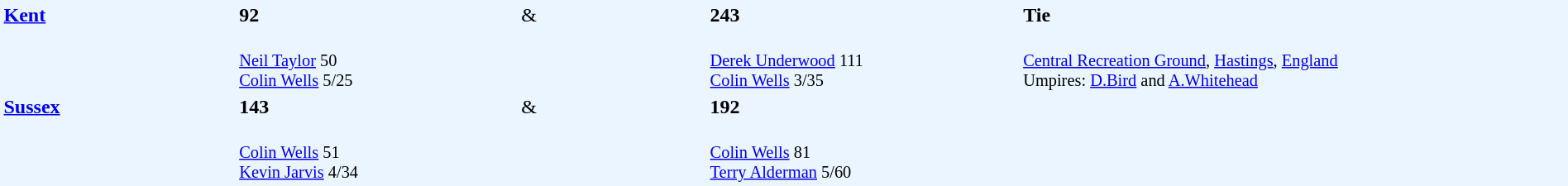<table width="100%" style="background: #EBF5FF">
<tr>
<td width="15%" valign="top" rowspan="2"><strong><a href='#'>Kent</a></strong></td>
<td width="18%"><strong>92</strong></td>
<td width="12%">&</td>
<td width="20%"><strong>243</strong></td>
<td width="35%"><strong>Tie</strong></td>
</tr>
<tr>
<td style="font-size: 85%;" valign="top"><br><a href='#'>Neil Taylor</a> 50<br>
<a href='#'>Colin Wells</a> 5/25</td>
<td></td>
<td style="font-size: 85%;"><br><a href='#'>Derek Underwood</a> 111<br>
<a href='#'>Colin Wells</a> 3/35</td>
<td valign="top" style="font-size: 85%;" rowspan="3"><br><a href='#'>Central Recreation Ground</a>, <a href='#'>Hastings</a>, <a href='#'>England</a><br>
Umpires: <a href='#'>D.Bird</a> and <a href='#'>A.Whitehead</a></td>
</tr>
<tr>
<td valign="top" rowspan="2"><strong><a href='#'>Sussex</a></strong></td>
<td><strong>143</strong></td>
<td>&</td>
<td><strong>192</strong></td>
</tr>
<tr>
<td style="font-size: 85%;"><br><a href='#'>Colin Wells</a> 51<br>
<a href='#'>Kevin Jarvis</a> 4/34</td>
<td></td>
<td valign="top" style="font-size: 85%;"><br><a href='#'>Colin Wells</a> 81<br>
<a href='#'>Terry Alderman</a> 5/60</td>
</tr>
</table>
